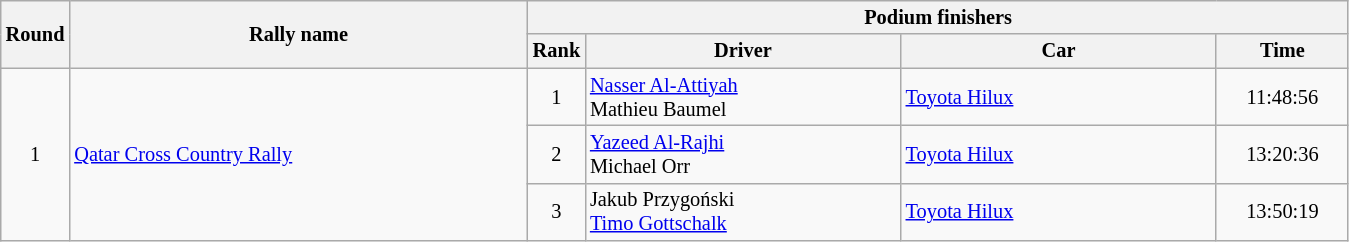<table class="wikitable" style="font-size:85%;">
<tr>
<th rowspan=2>Round</th>
<th style="width:22em" rowspan=2>Rally name</th>
<th colspan=4>Podium finishers</th>
</tr>
<tr>
<th>Rank</th>
<th style="width:15em">Driver</th>
<th style="width:15em">Car</th>
<th style="width:6em">Time</th>
</tr>
<tr>
<td rowspan=3 align=center>1</td>
<td rowspan=3> <a href='#'>Qatar Cross Country Rally</a></td>
<td align=center>1</td>
<td> <a href='#'>Nasser Al-Attiyah</a><br> Mathieu Baumel</td>
<td><a href='#'>Toyota Hilux</a></td>
<td align=center>11:48:56</td>
</tr>
<tr>
<td align=center>2</td>
<td> <a href='#'>Yazeed Al-Rajhi</a><br> Michael Orr</td>
<td><a href='#'>Toyota Hilux</a></td>
<td align=center>13:20:36</td>
</tr>
<tr>
<td align=center>3</td>
<td> Jakub Przygoński<br> <a href='#'>Timo Gottschalk</a></td>
<td><a href='#'>Toyota Hilux</a></td>
<td align=center>13:50:19</td>
</tr>
</table>
